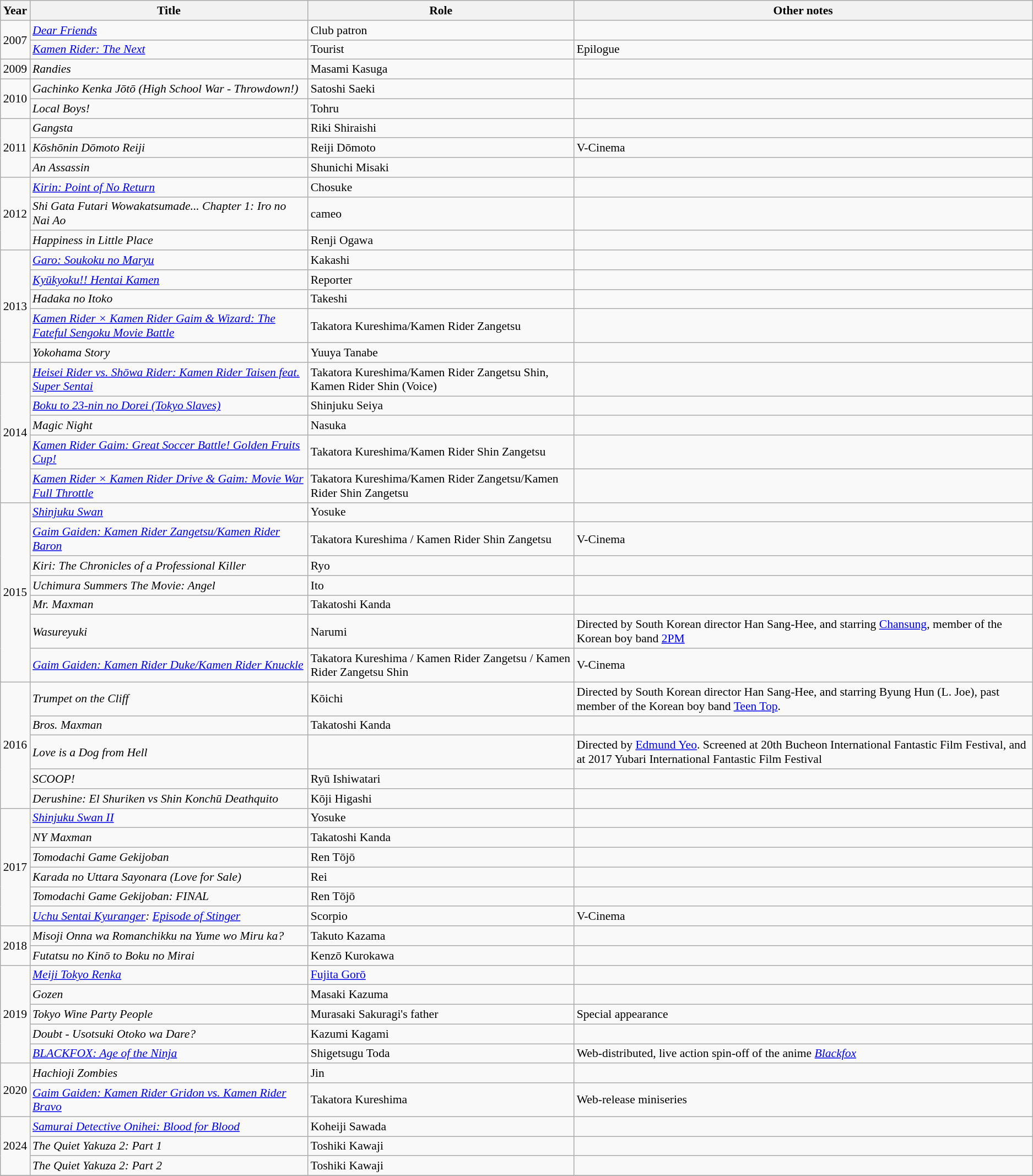<table class="wikitable" style="font-size: 90%;">
<tr>
<th>Year</th>
<th>Title</th>
<th>Role</th>
<th>Other notes</th>
</tr>
<tr>
<td rowspan="2">2007</td>
<td><em><a href='#'>Dear Friends</a></em></td>
<td>Club patron</td>
<td></td>
</tr>
<tr>
<td><em><a href='#'>Kamen Rider: The Next</a></em></td>
<td>Tourist</td>
<td>Epilogue</td>
</tr>
<tr>
<td>2009</td>
<td><em>Randies</em></td>
<td>Masami Kasuga</td>
<td></td>
</tr>
<tr>
<td rowspan="2">2010</td>
<td><em>Gachinko Kenka Jōtō (High School War - Throwdown!)</em></td>
<td>Satoshi Saeki</td>
<td></td>
</tr>
<tr>
<td><em>Local Boys!</em></td>
<td>Tohru</td>
<td></td>
</tr>
<tr>
<td rowspan="3">2011</td>
<td><em>Gangsta</em></td>
<td>Riki Shiraishi</td>
<td></td>
</tr>
<tr>
<td><em>Kōshōnin Dōmoto Reiji</em></td>
<td>Reiji Dōmoto</td>
<td>V-Cinema</td>
</tr>
<tr>
<td><em>An Assassin</em></td>
<td>Shunichi Misaki</td>
<td></td>
</tr>
<tr>
<td rowspan="3">2012</td>
<td><em><a href='#'>Kirin: Point of No Return</a></em></td>
<td>Chosuke</td>
<td></td>
</tr>
<tr>
<td><em>Shi Gata Futari Wowakatsumade... Chapter 1: Iro no Nai Ao</em></td>
<td>cameo</td>
<td></td>
</tr>
<tr>
<td><em>Happiness in Little Place</em></td>
<td>Renji Ogawa</td>
<td></td>
</tr>
<tr>
<td rowspan="5">2013</td>
<td><em><a href='#'>Garo: Soukoku no Maryu</a></em></td>
<td>Kakashi</td>
<td></td>
</tr>
<tr>
<td><em><a href='#'>Kyūkyoku!! Hentai Kamen</a></em></td>
<td>Reporter</td>
<td></td>
</tr>
<tr>
<td><em>Hadaka no Itoko</em></td>
<td>Takeshi</td>
<td></td>
</tr>
<tr>
<td><em><a href='#'>Kamen Rider × Kamen Rider Gaim & Wizard: The Fateful Sengoku Movie Battle</a></em></td>
<td>Takatora Kureshima/Kamen Rider Zangetsu</td>
<td></td>
</tr>
<tr>
<td><em>Yokohama Story</em></td>
<td>Yuuya Tanabe</td>
<td></td>
</tr>
<tr>
<td rowspan="5">2014</td>
<td><em><a href='#'>Heisei Rider vs. Shōwa Rider: Kamen Rider Taisen feat. Super Sentai</a></em></td>
<td>Takatora Kureshima/Kamen Rider Zangetsu Shin, Kamen Rider Shin (Voice)</td>
<td></td>
</tr>
<tr>
<td><em><a href='#'>Boku to 23-nin no Dorei (Tokyo Slaves)</a></em></td>
<td>Shinjuku Seiya</td>
<td></td>
</tr>
<tr>
<td><em>Magic Night</em></td>
<td>Nasuka</td>
<td></td>
</tr>
<tr>
<td><em><a href='#'>Kamen Rider Gaim: Great Soccer Battle! Golden Fruits Cup!</a></em></td>
<td>Takatora Kureshima/Kamen Rider Shin Zangetsu</td>
<td></td>
</tr>
<tr>
<td><em><a href='#'>Kamen Rider × Kamen Rider Drive & Gaim: Movie War Full Throttle</a></em></td>
<td>Takatora Kureshima/Kamen Rider Zangetsu/Kamen Rider Shin Zangetsu</td>
<td></td>
</tr>
<tr>
<td rowspan="7">2015</td>
<td><em><a href='#'>Shinjuku Swan</a></em></td>
<td>Yosuke</td>
<td></td>
</tr>
<tr>
<td><em><a href='#'>Gaim Gaiden: Kamen Rider Zangetsu/Kamen Rider Baron</a></em></td>
<td>Takatora Kureshima / Kamen Rider Shin Zangetsu</td>
<td>V-Cinema</td>
</tr>
<tr>
<td><em>Kiri: The Chronicles of a Professional Killer</em></td>
<td>Ryo</td>
<td></td>
</tr>
<tr>
<td><em>Uchimura Summers The Movie: Angel</em></td>
<td>Ito</td>
<td></td>
</tr>
<tr>
<td><em>Mr. Maxman</em></td>
<td>Takatoshi Kanda</td>
<td></td>
</tr>
<tr>
<td><em>Wasureyuki</em></td>
<td>Narumi</td>
<td>Directed by South Korean director Han Sang-Hee, and starring <a href='#'>Chansung</a>, member of the Korean boy band <a href='#'>2PM</a></td>
</tr>
<tr>
<td><em><a href='#'>Gaim Gaiden: Kamen Rider Duke/Kamen Rider Knuckle</a></em></td>
<td>Takatora Kureshima / Kamen Rider Zangetsu / Kamen Rider Zangetsu Shin</td>
<td>V-Cinema</td>
</tr>
<tr>
<td rowspan="5">2016</td>
<td><em>Trumpet on the Cliff</em></td>
<td>Kōichi</td>
<td>Directed by South Korean director Han Sang-Hee, and starring Byung Hun (L. Joe), past member of the Korean boy band <a href='#'>Teen Top</a>.</td>
</tr>
<tr>
<td><em>Bros. Maxman</em></td>
<td>Takatoshi Kanda</td>
<td></td>
</tr>
<tr>
<td><em>Love is a Dog from Hell</em></td>
<td></td>
<td>Directed by <a href='#'>Edmund Yeo</a>. Screened at 20th Bucheon International Fantastic Film Festival, and at 2017 Yubari International Fantastic Film Festival</td>
</tr>
<tr>
<td><em>SCOOP!</em></td>
<td>Ryū Ishiwatari</td>
<td></td>
</tr>
<tr>
<td><em>Derushine: El Shuriken vs Shin Konchū Deathquito</em></td>
<td>Kōji Higashi</td>
<td></td>
</tr>
<tr>
<td rowspan="6">2017</td>
<td><em><a href='#'>Shinjuku Swan II</a></em></td>
<td>Yosuke</td>
<td></td>
</tr>
<tr>
<td><em>NY Maxman</em></td>
<td>Takatoshi Kanda</td>
<td></td>
</tr>
<tr>
<td><em>Tomodachi Game Gekijoban</em></td>
<td>Ren Tōjō</td>
<td></td>
</tr>
<tr>
<td><em>Karada no Uttara Sayonara (Love for Sale) </em></td>
<td>Rei</td>
<td></td>
</tr>
<tr>
<td><em>Tomodachi Game Gekijoban: FINAL</em></td>
<td>Ren Tōjō</td>
<td></td>
</tr>
<tr>
<td><em><a href='#'>Uchu Sentai Kyuranger</a>: <a href='#'>Episode of Stinger</a></em></td>
<td>Scorpio</td>
<td>V-Cinema</td>
</tr>
<tr>
<td rowspan="2">2018</td>
<td><em>Misoji Onna wa Romanchikku na Yume wo Miru ka?</em></td>
<td>Takuto Kazama</td>
<td></td>
</tr>
<tr>
<td><em>Futatsu no Kinō to Boku no Mirai</em></td>
<td>Kenzō Kurokawa</td>
<td></td>
</tr>
<tr>
<td rowspan="5">2019</td>
<td><em><a href='#'>Meiji Tokyo Renka</a></em></td>
<td><a href='#'>Fujita Gorō</a></td>
<td></td>
</tr>
<tr>
<td><em>Gozen</em></td>
<td>Masaki Kazuma</td>
<td></td>
</tr>
<tr>
<td><em>Tokyo Wine Party People</em></td>
<td>Murasaki Sakuragi's father</td>
<td>Special appearance</td>
</tr>
<tr>
<td><em>Doubt - Usotsuki Otoko wa Dare?</em></td>
<td>Kazumi Kagami</td>
<td></td>
</tr>
<tr>
<td><em><a href='#'>BLACKFOX: Age of the Ninja</a></em></td>
<td>Shigetsugu Toda</td>
<td>Web-distributed, live action spin-off of the anime <em><a href='#'>Blackfox</a></em></td>
</tr>
<tr>
<td rowspan="2">2020</td>
<td><em>Hachioji Zombies</em></td>
<td>Jin</td>
<td></td>
</tr>
<tr>
<td><em><a href='#'>Gaim Gaiden: Kamen Rider Gridon vs. Kamen Rider Bravo</a></em></td>
<td>Takatora Kureshima</td>
<td>Web-release miniseries</td>
</tr>
<tr>
<td rowspan="3">2024</td>
<td><em><a href='#'>Samurai Detective Onihei: Blood for Blood</a></em></td>
<td>Koheiji Sawada</td>
<td></td>
</tr>
<tr>
<td><em>The Quiet Yakuza 2: Part 1</em></td>
<td>Toshiki Kawaji</td>
<td></td>
</tr>
<tr>
<td><em>The Quiet Yakuza 2: Part 2</em></td>
<td>Toshiki Kawaji</td>
<td></td>
</tr>
<tr>
</tr>
</table>
